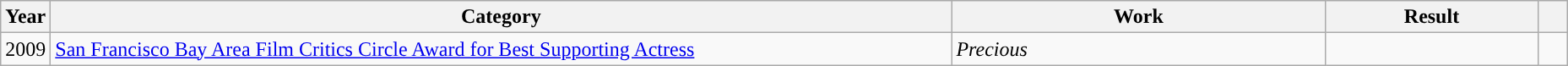<table class="wikitable">
<tr>
<th scope="col" style="width:1em;">Year</th>
<th scope="col" style="width:44em;">Category</th>
<th scope="col" style="width:18em;">Work</th>
<th scope="col" style="width:10em;">Result</th>
<th class="unsortable" style="width:1em;"></th>
</tr>
<tr>
<td>2009</td>
<td><a href='#'>San Francisco Bay Area Film Critics Circle Award for Best Supporting Actress</a></td>
<td><em>Precious</em></td>
<td></td>
<td></td>
</tr>
</table>
